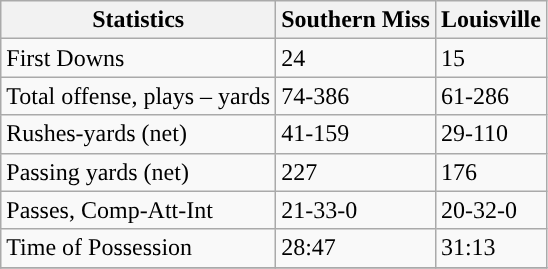<table class="wikitable">
<tr>
<th>Statistics</th>
<th>Southern Miss</th>
<th>Louisville</th>
</tr>
<tr>
<td>First Downs</td>
<td>24</td>
<td>15</td>
</tr>
<tr>
<td>Total offense, plays – yards</td>
<td>74-386</td>
<td>61-286</td>
</tr>
<tr>
<td>Rushes-yards (net)</td>
<td>41-159</td>
<td>29-110</td>
</tr>
<tr>
<td>Passing yards (net)</td>
<td>227</td>
<td>176</td>
</tr>
<tr>
<td>Passes, Comp-Att-Int</td>
<td>21-33-0</td>
<td>20-32-0</td>
</tr>
<tr>
<td>Time of Possession</td>
<td>28:47</td>
<td>31:13</td>
</tr>
<tr>
</tr>
</table>
